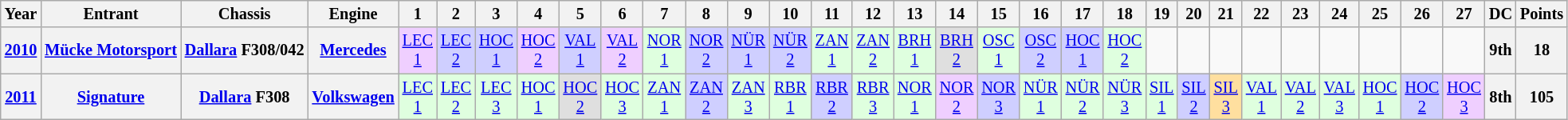<table class="wikitable" style="text-align:center; font-size:85%">
<tr>
<th>Year</th>
<th>Entrant</th>
<th>Chassis</th>
<th>Engine</th>
<th>1</th>
<th>2</th>
<th>3</th>
<th>4</th>
<th>5</th>
<th>6</th>
<th>7</th>
<th>8</th>
<th>9</th>
<th>10</th>
<th>11</th>
<th>12</th>
<th>13</th>
<th>14</th>
<th>15</th>
<th>16</th>
<th>17</th>
<th>18</th>
<th>19</th>
<th>20</th>
<th>21</th>
<th>22</th>
<th>23</th>
<th>24</th>
<th>25</th>
<th>26</th>
<th>27</th>
<th>DC</th>
<th>Points</th>
</tr>
<tr>
<th><a href='#'>2010</a></th>
<th nowrap><a href='#'>Mücke Motorsport</a></th>
<th nowrap><a href='#'>Dallara</a> F308/042</th>
<th nowrap><a href='#'>Mercedes</a></th>
<td style="background:#EFCFFF;"><a href='#'>LEC<br>1</a><br></td>
<td style="background:#CFCFFF;"><a href='#'>LEC<br>2</a><br></td>
<td style="background:#CFCFFF;"><a href='#'>HOC<br>1</a><br></td>
<td style="background:#EFCFFF;"><a href='#'>HOC<br>2</a><br></td>
<td style="background:#CFCFFF;"><a href='#'>VAL<br>1</a><br></td>
<td style="background:#EFCFFF;"><a href='#'>VAL<br>2</a><br></td>
<td style="background:#DFFFDF;"><a href='#'>NOR<br>1</a><br></td>
<td style="background:#CFCFFF;"><a href='#'>NOR<br>2</a><br></td>
<td style="background:#CFCFFF;"><a href='#'>NÜR<br>1</a><br></td>
<td style="background:#CFCFFF;"><a href='#'>NÜR<br>2</a><br></td>
<td style="background:#DFFFDF;"><a href='#'>ZAN<br>1</a><br></td>
<td style="background:#DFFFDF;"><a href='#'>ZAN<br>2</a><br></td>
<td style="background:#DFFFDF;"><a href='#'>BRH<br>1</a><br></td>
<td style="background:#DFDFDF;"><a href='#'>BRH<br>2</a><br></td>
<td style="background:#DFFFDF;"><a href='#'>OSC<br>1</a><br></td>
<td style="background:#CFCFFF;"><a href='#'>OSC<br>2</a><br></td>
<td style="background:#CFCFFF;"><a href='#'>HOC<br>1</a><br></td>
<td style="background:#DFFFDF;"><a href='#'>HOC<br>2</a><br></td>
<td></td>
<td></td>
<td></td>
<td></td>
<td></td>
<td></td>
<td></td>
<td></td>
<td></td>
<th>9th</th>
<th>18</th>
</tr>
<tr>
<th><a href='#'>2011</a></th>
<th nowrap><a href='#'>Signature</a></th>
<th nowrap><a href='#'>Dallara</a> F308</th>
<th nowrap><a href='#'>Volkswagen</a></th>
<td style="background:#DFFFDF;"><a href='#'>LEC<br>1</a><br></td>
<td style="background:#DFFFDF;"><a href='#'>LEC<br>2</a><br></td>
<td style="background:#DFFFDF;"><a href='#'>LEC<br>3</a><br></td>
<td style="background:#DFFFDF;"><a href='#'>HOC<br>1</a><br></td>
<td style="background:#DFDFDF;"><a href='#'>HOC<br>2</a><br></td>
<td style="background:#DFFFDF;"><a href='#'>HOC<br>3</a><br></td>
<td style="background:#DFFFDF;"><a href='#'>ZAN<br>1</a><br></td>
<td style="background:#CFCFFF;"><a href='#'>ZAN<br>2</a><br></td>
<td style="background:#DFFFDF;"><a href='#'>ZAN<br>3</a><br></td>
<td style="background:#DFFFDF;"><a href='#'>RBR<br>1</a><br></td>
<td style="background:#CFCFFF;"><a href='#'>RBR<br>2</a><br></td>
<td style="background:#DFFFDF;"><a href='#'>RBR<br>3</a><br></td>
<td style="background:#DFFFDF;"><a href='#'>NOR<br>1</a><br></td>
<td style="background:#EFCFFF;"><a href='#'>NOR<br>2</a><br></td>
<td style="background:#CFCFFF;"><a href='#'>NOR<br>3</a><br></td>
<td style="background:#DFFFDF;"><a href='#'>NÜR<br>1</a><br></td>
<td style="background:#DFFFDF;"><a href='#'>NÜR<br>2</a><br></td>
<td style="background:#DFFFDF;"><a href='#'>NÜR<br>3</a><br></td>
<td style="background:#DFFFDF;"><a href='#'>SIL<br>1</a><br></td>
<td style="background:#CFCFFF;"><a href='#'>SIL<br>2</a><br></td>
<td style="background:#FFDF9F;"><a href='#'>SIL<br>3</a><br></td>
<td style="background:#DFFFDF;"><a href='#'>VAL<br>1</a><br></td>
<td style="background:#DFFFDF;"><a href='#'>VAL<br>2</a><br></td>
<td style="background:#DFFFDF;"><a href='#'>VAL<br>3</a><br></td>
<td style="background:#DFFFDF;"><a href='#'>HOC<br>1</a><br></td>
<td style="background:#CFCFFF;"><a href='#'>HOC<br>2</a><br></td>
<td style="background:#EFCFFF;"><a href='#'>HOC<br>3</a><br></td>
<th>8th</th>
<th>105</th>
</tr>
</table>
